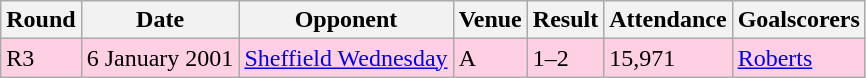<table class="wikitable">
<tr>
<th>Round</th>
<th>Date</th>
<th>Opponent</th>
<th>Venue</th>
<th>Result</th>
<th>Attendance</th>
<th>Goalscorers</th>
</tr>
<tr style="background-color: #ffd0e3;">
<td>R3</td>
<td>6 January 2001</td>
<td><a href='#'>Sheffield Wednesday</a></td>
<td>A</td>
<td>1–2</td>
<td>15,971</td>
<td><a href='#'>Roberts</a></td>
</tr>
</table>
